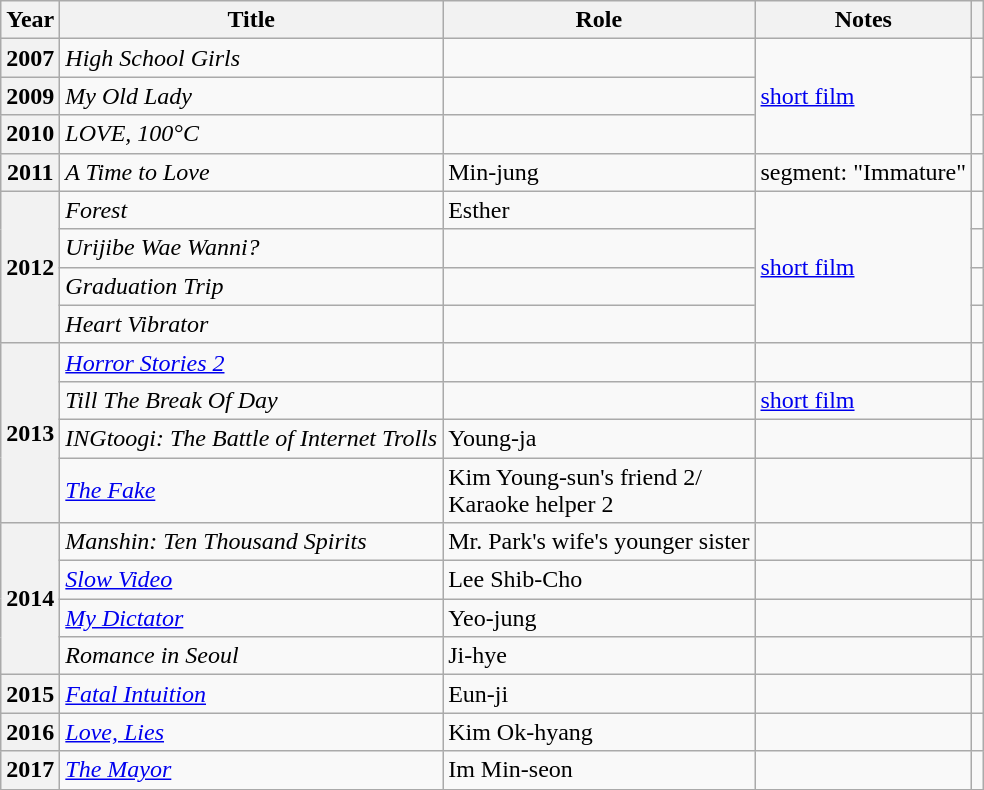<table class="wikitable plainrowheaders sortable">
<tr>
<th scope="col">Year</th>
<th scope="col">Title</th>
<th scope="col">Role</th>
<th scope="col">Notes</th>
<th scope="col" class="unsortable"></th>
</tr>
<tr>
<th scope="row">2007</th>
<td><em>High School Girls</em></td>
<td style="text-align:center"></td>
<td rowspan="3"><a href='#'>short film</a></td>
<td></td>
</tr>
<tr>
<th scope="row">2009</th>
<td><em>My Old Lady</em></td>
<td style="text-align:center"></td>
<td></td>
</tr>
<tr>
<th scope="row">2010</th>
<td><em>LOVE, 100°C</em></td>
<td style="text-align:center"></td>
<td></td>
</tr>
<tr>
<th scope="row">2011</th>
<td><em>A Time to Love</em></td>
<td>Min-jung</td>
<td>segment: "Immature"</td>
<td style="text-align:center"></td>
</tr>
<tr>
<th scope="row" rowspan="4">2012</th>
<td><em>Forest</em></td>
<td>Esther</td>
<td rowspan="4"><a href='#'>short film</a></td>
<td style="text-align:center"></td>
</tr>
<tr>
<td><em>Urijibe Wae Wanni?</em></td>
<td></td>
<td style="text-align:center"></td>
</tr>
<tr>
<td><em>Graduation Trip</em></td>
<td></td>
<td style="text-align:center"></td>
</tr>
<tr>
<td><em>Heart Vibrator</em></td>
<td></td>
<td style="text-align:center"></td>
</tr>
<tr>
<th scope="row" rowspan="4">2013</th>
<td><em><a href='#'>Horror Stories 2</a></em></td>
<td></td>
<td style="text-align:center"></td>
<td></td>
</tr>
<tr>
<td><em>Till The Break Of Day</em></td>
<td></td>
<td><a href='#'>short film</a></td>
<td></td>
</tr>
<tr>
<td><em>INGtoogi: The Battle of Internet Trolls</em></td>
<td>Young-ja</td>
<td></td>
<td style="text-align:center"></td>
</tr>
<tr>
<td><em><a href='#'>The Fake</a></em></td>
<td>Kim Young-sun's friend 2/<br> Karaoke helper 2</td>
<td></td>
<td style="text-align:center"></td>
</tr>
<tr>
<th scope="row" rowspan="4">2014</th>
<td><em>Manshin: Ten Thousand Spirits</em></td>
<td>Mr. Park's wife's younger sister</td>
<td></td>
<td style="text-align:center"></td>
</tr>
<tr>
<td><em><a href='#'>Slow Video</a></em></td>
<td>Lee Shib-Cho</td>
<td></td>
<td style="text-align:center"></td>
</tr>
<tr>
<td><em><a href='#'>My Dictator</a></em></td>
<td>Yeo-jung</td>
<td></td>
<td style="text-align:center"></td>
</tr>
<tr>
<td><em>Romance in Seoul</em></td>
<td>Ji-hye</td>
<td></td>
<td style="text-align:center"></td>
</tr>
<tr>
<th scope="row">2015</th>
<td><em><a href='#'>Fatal Intuition</a></em></td>
<td>Eun-ji</td>
<td></td>
<td style="text-align:center"></td>
</tr>
<tr>
<th scope="row">2016</th>
<td><em><a href='#'>Love, Lies</a></em></td>
<td>Kim Ok-hyang</td>
<td></td>
<td style="text-align:center"></td>
</tr>
<tr>
<th scope="row">2017</th>
<td><em><a href='#'>The Mayor</a></em></td>
<td>Im Min-seon</td>
<td></td>
<td style="text-align:center"></td>
</tr>
</table>
